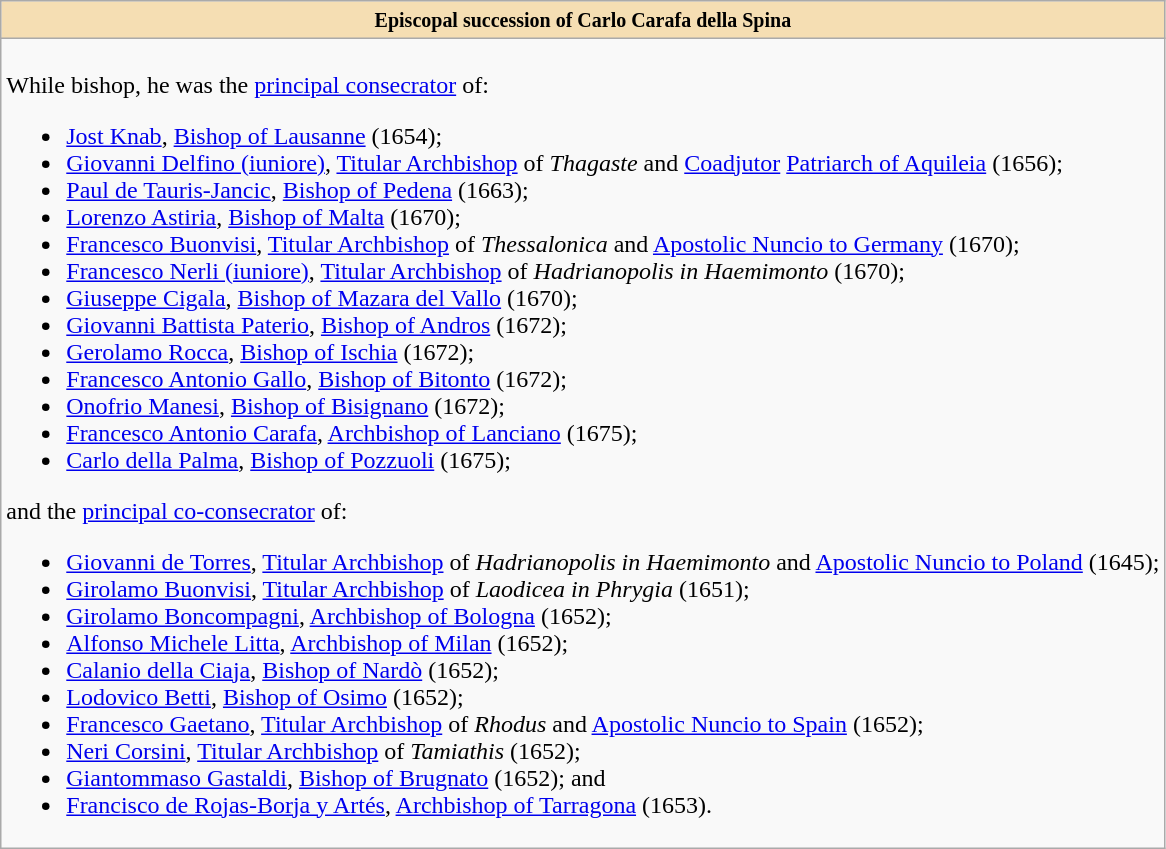<table role="presentation" class="wikitable mw-collapsible mw-collapsed"|>
<tr>
<th style="background:#F5DEB3"><small>Episcopal succession of Carlo Carafa della Spina</small></th>
</tr>
<tr>
<td><br>While bishop, he was the <a href='#'>principal consecrator</a> of:<ul><li><a href='#'>Jost Knab</a>, <a href='#'>Bishop of Lausanne</a> (1654);</li><li><a href='#'>Giovanni Delfino (iuniore)</a>, <a href='#'>Titular Archbishop</a> of <em>Thagaste</em> and <a href='#'>Coadjutor</a> <a href='#'>Patriarch of Aquileia</a> (1656);</li><li><a href='#'>Paul de Tauris-Jancic</a>, <a href='#'>Bishop of Pedena</a> (1663);</li><li><a href='#'>Lorenzo Astiria</a>, <a href='#'>Bishop of Malta</a> (1670);</li><li><a href='#'>Francesco Buonvisi</a>, <a href='#'>Titular Archbishop</a> of <em>Thessalonica</em> and <a href='#'>Apostolic Nuncio to Germany</a> (1670);</li><li><a href='#'>Francesco Nerli (iuniore)</a>, <a href='#'>Titular Archbishop</a> of <em>Hadrianopolis in Haemimonto</em>  (1670);</li><li><a href='#'>Giuseppe Cigala</a>, <a href='#'>Bishop of Mazara del Vallo</a> (1670);</li><li><a href='#'>Giovanni Battista Paterio</a>, <a href='#'>Bishop of Andros</a> (1672);</li><li><a href='#'>Gerolamo Rocca</a>, <a href='#'>Bishop of Ischia</a> (1672);</li><li><a href='#'>Francesco Antonio Gallo</a>, <a href='#'>Bishop of Bitonto</a> (1672);</li><li><a href='#'>Onofrio Manesi</a>, <a href='#'>Bishop of Bisignano</a> (1672);</li><li><a href='#'>Francesco Antonio Carafa</a>, <a href='#'>Archbishop of Lanciano</a> (1675);</li><li><a href='#'>Carlo della Palma</a>, <a href='#'>Bishop of Pozzuoli</a> (1675);</li></ul>and the <a href='#'>principal co-consecrator</a> of:<ul><li><a href='#'>Giovanni de Torres</a>, <a href='#'>Titular Archbishop</a> of <em>Hadrianopolis in Haemimonto</em> and <a href='#'>Apostolic Nuncio to Poland</a> (1645);</li><li><a href='#'>Girolamo Buonvisi</a>, <a href='#'>Titular Archbishop</a> of <em>Laodicea in Phrygia</em> (1651);</li><li><a href='#'>Girolamo Boncompagni</a>, <a href='#'>Archbishop of Bologna</a> (1652);</li><li><a href='#'>Alfonso Michele Litta</a>,  <a href='#'>Archbishop of Milan</a> (1652);</li><li><a href='#'>Calanio della Ciaja</a>, <a href='#'>Bishop of Nardò</a> (1652);</li><li><a href='#'>Lodovico Betti</a>, <a href='#'>Bishop of Osimo</a> (1652);</li><li><a href='#'>Francesco Gaetano</a>, <a href='#'>Titular Archbishop</a> of <em>Rhodus</em> and <a href='#'>Apostolic Nuncio to Spain</a> (1652);</li><li><a href='#'>Neri Corsini</a>, <a href='#'>Titular Archbishop</a> of <em>Tamiathis</em> (1652);</li><li><a href='#'>Giantommaso Gastaldi</a>, <a href='#'>Bishop of Brugnato</a> (1652); and</li><li><a href='#'>Francisco de Rojas-Borja y Artés</a>, <a href='#'>Archbishop of Tarragona</a> (1653).</li></ul></td>
</tr>
</table>
